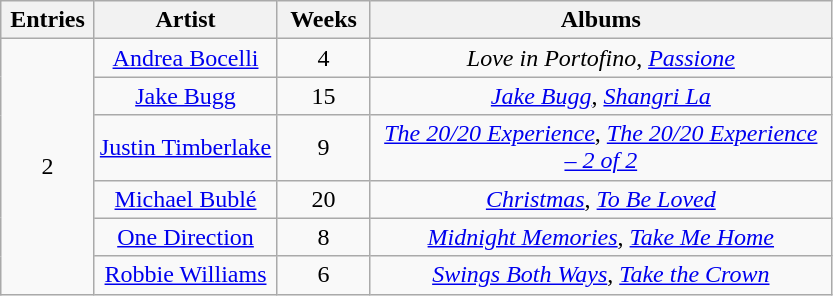<table class="wikitable sortable" style="text-align: center;">
<tr>
<th scope="col" style="width:55px;" data-sort-type="number">Entries</th>
<th scope="col" style="text-align:center;">Artist</th>
<th scope="col" style="width:55px;" data-sort-type="number">Weeks</th>
<th scope="col" style="width:300px;">Albums</th>
</tr>
<tr>
<td rowspan="6">2</td>
<td><a href='#'>Andrea Bocelli</a></td>
<td>4</td>
<td><em>Love in Portofino</em>, <em><a href='#'>Passione</a></em></td>
</tr>
<tr>
<td><a href='#'>Jake Bugg</a></td>
<td>15</td>
<td><em><a href='#'>Jake Bugg</a></em>, <em><a href='#'>Shangri La</a></em></td>
</tr>
<tr>
<td><a href='#'>Justin Timberlake</a></td>
<td>9</td>
<td><em><a href='#'>The 20/20 Experience</a></em>, <em><a href='#'>The 20/20 Experience – 2 of 2</a></em></td>
</tr>
<tr>
<td><a href='#'>Michael Bublé</a></td>
<td>20</td>
<td><em><a href='#'>Christmas</a></em>, <em><a href='#'>To Be Loved</a></em></td>
</tr>
<tr>
<td><a href='#'>One Direction</a></td>
<td>8</td>
<td><em><a href='#'>Midnight Memories</a></em>, <em><a href='#'>Take Me Home</a></em></td>
</tr>
<tr>
<td><a href='#'>Robbie Williams</a></td>
<td>6</td>
<td><em><a href='#'>Swings Both Ways</a></em>, <em><a href='#'>Take the Crown</a></em></td>
</tr>
</table>
